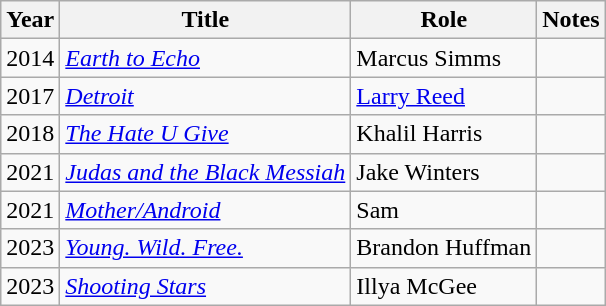<table class="wikitable">
<tr>
<th>Year</th>
<th>Title</th>
<th>Role</th>
<th>Notes</th>
</tr>
<tr>
<td>2014</td>
<td><em><a href='#'>Earth to Echo</a></em></td>
<td>Marcus Simms</td>
<td></td>
</tr>
<tr>
<td>2017</td>
<td><a href='#'><em>Detroit</em></a></td>
<td><a href='#'>Larry Reed</a></td>
<td></td>
</tr>
<tr>
<td>2018</td>
<td><em><a href='#'>The Hate U Give</a></em></td>
<td>Khalil Harris</td>
<td></td>
</tr>
<tr>
<td>2021</td>
<td><em><a href='#'>Judas and the Black Messiah</a></em></td>
<td>Jake Winters</td>
<td></td>
</tr>
<tr>
<td>2021</td>
<td><em><a href='#'>Mother/Android</a></em></td>
<td>Sam</td>
<td></td>
</tr>
<tr>
<td>2023</td>
<td><em><a href='#'>Young. Wild. Free.</a></em></td>
<td>Brandon Huffman</td>
<td></td>
</tr>
<tr>
<td>2023</td>
<td><em><a href='#'>Shooting Stars</a></em></td>
<td>Illya McGee</td>
<td></td>
</tr>
</table>
